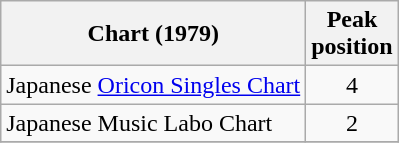<table class="wikitable sortable">
<tr>
<th>Chart (1979)</th>
<th>Peak<br>position</th>
</tr>
<tr>
<td>Japanese <a href='#'>Oricon Singles Chart</a></td>
<td align="center">4</td>
</tr>
<tr>
<td>Japanese Music Labo Chart</td>
<td align="center">2</td>
</tr>
<tr>
</tr>
</table>
